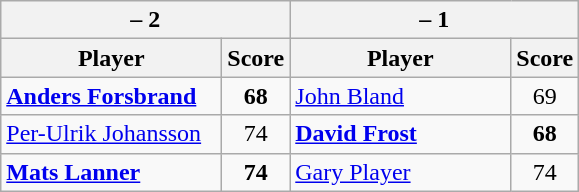<table class=wikitable>
<tr>
<th colspan=2> – 2</th>
<th colspan=2> – 1</th>
</tr>
<tr>
<th width=140>Player</th>
<th>Score</th>
<th width=140>Player</th>
<th>Score</th>
</tr>
<tr>
<td><strong><a href='#'>Anders Forsbrand</a></strong></td>
<td align=center><strong>68</strong></td>
<td><a href='#'>John Bland</a></td>
<td align=center>69</td>
</tr>
<tr>
<td><a href='#'>Per-Ulrik Johansson</a></td>
<td align=center>74</td>
<td><strong><a href='#'>David Frost</a></strong></td>
<td align=center><strong>68</strong></td>
</tr>
<tr>
<td><strong><a href='#'>Mats Lanner</a></strong></td>
<td align=center><strong>74</strong></td>
<td><a href='#'>Gary Player</a></td>
<td align=center>74</td>
</tr>
</table>
